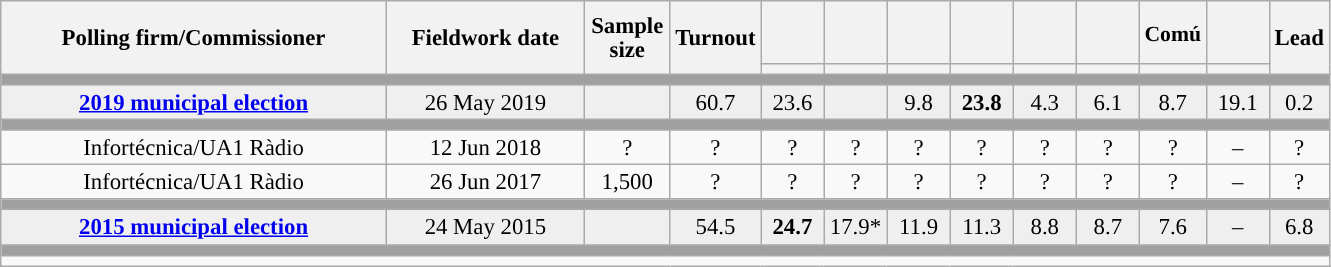<table class="wikitable collapsible collapsed" style="text-align:center; font-size:95%; line-height:16px;">
<tr style="height:42px;">
<th style="width:250px;" rowspan="2">Polling firm/Commissioner</th>
<th style="width:125px;" rowspan="2">Fieldwork date</th>
<th style="width:50px;" rowspan="2">Sample size</th>
<th style="width:45px;" rowspan="2">Turnout</th>
<th style="width:35px;"></th>
<th style="width:35px;"></th>
<th style="width:35px;"></th>
<th style="width:35px;"></th>
<th style="width:35px;"></th>
<th style="width:35px;"></th>
<th style="width:35px; font-size:95%;">Comú</th>
<th style="width:35px;"></th>
<th style="width:30px;" rowspan="2">Lead</th>
</tr>
<tr>
<th style="color:inherit;background:"></th>
<th style="color:inherit;background:"></th>
<th style="color:inherit;background:"></th>
<th style="color:inherit;background:"></th>
<th style="color:inherit;background:"></th>
<th style="color:inherit;background:"></th>
<th style="color:inherit;background:"></th>
<th style="color:inherit;background:"></th>
</tr>
<tr>
<td colspan="13" style="background:#A0A0A0"></td>
</tr>
<tr style="background:#EFEFEF;">
<td><strong><a href='#'>2019 municipal election</a></strong></td>
<td>26 May 2019</td>
<td></td>
<td>60.7</td>
<td>23.6<br></td>
<td></td>
<td>9.8<br></td>
<td><strong>23.8</strong><br></td>
<td>4.3<br></td>
<td>6.1<br></td>
<td>8.7<br></td>
<td>19.1<br></td>
<td style="background:">0.2</td>
</tr>
<tr>
<td colspan="13" style="background:#A0A0A0"></td>
</tr>
<tr>
<td>Infortécnica/UA1 Ràdio</td>
<td>12 Jun 2018</td>
<td>?</td>
<td>?</td>
<td>?<br></td>
<td>?<br></td>
<td>?<br></td>
<td>?<br></td>
<td>?<br></td>
<td>?<br></td>
<td>?<br></td>
<td>–</td>
<td style="background:">?</td>
</tr>
<tr>
<td>Infortécnica/UA1 Ràdio</td>
<td>26 Jun 2017</td>
<td>1,500</td>
<td>?</td>
<td>?<br></td>
<td>?<br></td>
<td>?<br></td>
<td>?<br></td>
<td>?<br></td>
<td>?<br></td>
<td>?<br></td>
<td>–</td>
<td style="background:">?</td>
</tr>
<tr>
<td colspan="13" style="background:#A0A0A0"></td>
</tr>
<tr style="background:#EFEFEF;">
<td><strong><a href='#'>2015 municipal election</a></strong></td>
<td>24 May 2015</td>
<td></td>
<td>54.5</td>
<td><strong>24.7</strong><br></td>
<td>17.9*<br></td>
<td>11.9<br></td>
<td>11.3<br></td>
<td>8.8<br></td>
<td>8.7<br></td>
<td>7.6<br></td>
<td>–</td>
<td style="background:">6.8</td>
</tr>
<tr>
<td colspan="13" style="background:#A0A0A0"></td>
</tr>
<tr>
<td align="left" colspan="13"></td>
</tr>
</table>
